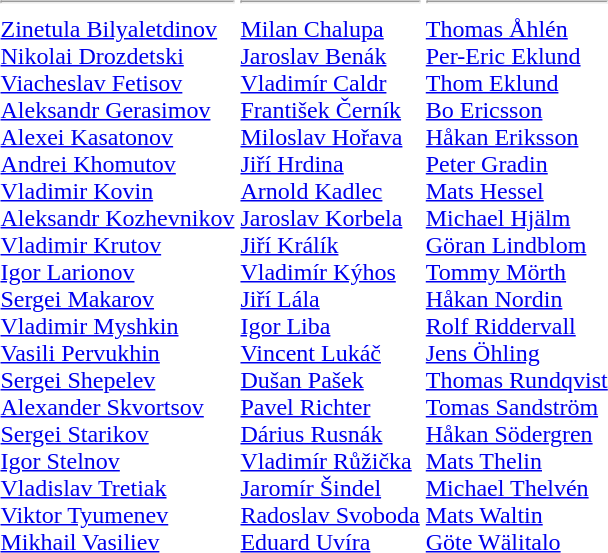<table>
<tr valign=top>
<td><hr> <a href='#'>Zinetula Bilyaletdinov</a><br>  <a href='#'>Nikolai Drozdetski</a><br> <a href='#'>Viacheslav Fetisov</a><br><a href='#'>Aleksandr Gerasimov</a><br> <a href='#'>Alexei Kasatonov</a><br> <a href='#'>Andrei Khomutov</a><br> <a href='#'>Vladimir Kovin</a><br> <a href='#'>Aleksandr Kozhevnikov</a><br> <a href='#'>Vladimir Krutov</a><br> <a href='#'>Igor Larionov</a><br> <a href='#'>Sergei Makarov</a><br> <a href='#'>Vladimir Myshkin</a><br> <a href='#'>Vasili Pervukhin</a><br> <a href='#'>Sergei Shepelev</a><br> <a href='#'>Alexander Skvortsov</a><br> <a href='#'>Sergei Starikov</a><br> <a href='#'>Igor Stelnov</a><br> <a href='#'>Vladislav Tretiak</a><br> <a href='#'>Viktor Tyumenev</a><br> <a href='#'>Mikhail Vasiliev</a></td>
<td><hr> <a href='#'>Milan Chalupa</a><br> <a href='#'>Jaroslav Benák</a><br> <a href='#'>Vladimír Caldr</a><br> <a href='#'>František Černík</a><br> <a href='#'>Miloslav Hořava</a><br> <a href='#'>Jiří Hrdina</a><br> <a href='#'>Arnold Kadlec</a><br> <a href='#'>Jaroslav Korbela</a><br> <a href='#'>Jiří Králík</a><br> <a href='#'>Vladimír Kýhos</a><br> <a href='#'>Jiří Lála</a><br> <a href='#'>Igor Liba</a><br><a href='#'>Vincent Lukáč</a><br> <a href='#'>Dušan Pašek</a><br> <a href='#'>Pavel Richter</a><br> <a href='#'>Dárius Rusnák</a><br> <a href='#'>Vladimír Růžička</a><br> <a href='#'>Jaromír Šindel</a><br> <a href='#'>Radoslav Svoboda</a><br> <a href='#'>Eduard Uvíra</a></td>
<td><hr> <a href='#'>Thomas Åhlén</a><br> <a href='#'>Per-Eric Eklund</a><br> <a href='#'>Thom Eklund</a><br> <a href='#'>Bo Ericsson</a><br><a href='#'>Håkan Eriksson</a><br> <a href='#'>Peter Gradin</a><br> <a href='#'>Mats Hessel</a><br> <a href='#'>Michael Hjälm</a><br> <a href='#'>Göran Lindblom</a><br> <a href='#'>Tommy Mörth</a><br> <a href='#'>Håkan Nordin</a><br> <a href='#'>Rolf Riddervall</a><br> <a href='#'>Jens Öhling</a><br> <a href='#'>Thomas Rundqvist</a><br> <a href='#'>Tomas Sandström</a><br> <a href='#'>Håkan Södergren</a><br> <a href='#'>Mats Thelin</a><br> <a href='#'>Michael Thelvén</a><br> <a href='#'>Mats Waltin</a><br> <a href='#'>Göte Wälitalo</a></td>
</tr>
</table>
